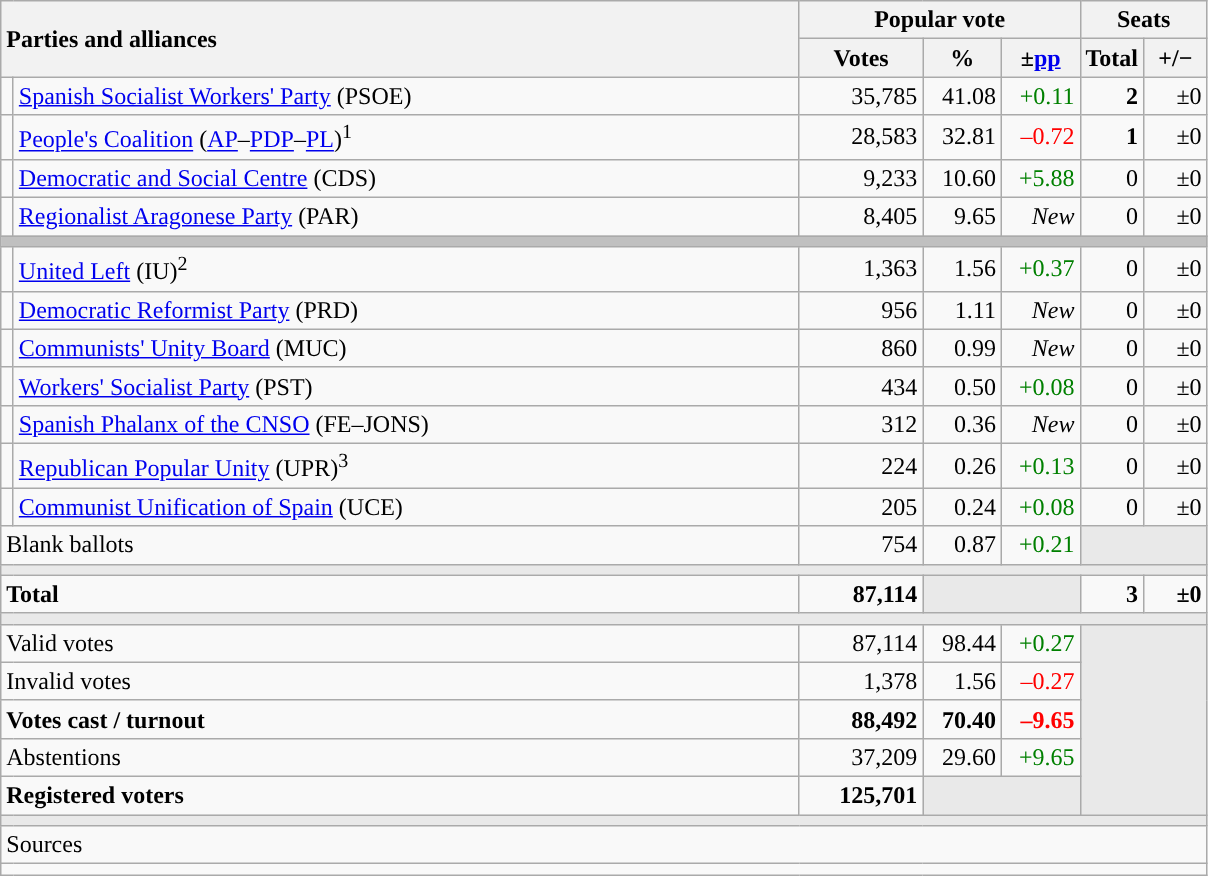<table class="wikitable" style="text-align:right;">
<tr>
<th style="text-align:left;" rowspan="2" colspan="2" width="525">Parties and alliances</th>
<th colspan="3">Popular vote</th>
<th colspan="2">Seats</th>
</tr>
<tr>
<th width="75">Votes</th>
<th width="45">%</th>
<th width="45">±<a href='#'>pp</a></th>
<th width="35">Total</th>
<th width="35">+/−</th>
</tr>
<tr>
<td width="1" style="color:inherit;background:"></td>
<td align="left"><a href='#'>Spanish Socialist Workers' Party</a> (PSOE)</td>
<td>35,785</td>
<td>41.08</td>
<td style="color:green;">+0.11</td>
<td><strong>2</strong></td>
<td>±0</td>
</tr>
<tr>
<td style="color:inherit;background:"></td>
<td align="left"><a href='#'>People's Coalition</a> (<a href='#'>AP</a>–<a href='#'>PDP</a>–<a href='#'>PL</a>)<sup>1</sup></td>
<td>28,583</td>
<td>32.81</td>
<td style="color:red;">–0.72</td>
<td><strong>1</strong></td>
<td>±0</td>
</tr>
<tr>
<td style="color:inherit;background:"></td>
<td align="left"><a href='#'>Democratic and Social Centre</a> (CDS)</td>
<td>9,233</td>
<td>10.60</td>
<td style="color:green;">+5.88</td>
<td>0</td>
<td>±0</td>
</tr>
<tr>
<td style="color:inherit;background:"></td>
<td align="left"><a href='#'>Regionalist Aragonese Party</a> (PAR)</td>
<td>8,405</td>
<td>9.65</td>
<td><em>New</em></td>
<td>0</td>
<td>±0</td>
</tr>
<tr>
<td colspan="7" bgcolor="#C0C0C0"></td>
</tr>
<tr>
<td style="color:inherit;background:"></td>
<td align="left"><a href='#'>United Left</a> (IU)<sup>2</sup></td>
<td>1,363</td>
<td>1.56</td>
<td style="color:green;">+0.37</td>
<td>0</td>
<td>±0</td>
</tr>
<tr>
<td style="color:inherit;background:"></td>
<td align="left"><a href='#'>Democratic Reformist Party</a> (PRD)</td>
<td>956</td>
<td>1.11</td>
<td><em>New</em></td>
<td>0</td>
<td>±0</td>
</tr>
<tr>
<td style="color:inherit;background:"></td>
<td align="left"><a href='#'>Communists' Unity Board</a> (MUC)</td>
<td>860</td>
<td>0.99</td>
<td><em>New</em></td>
<td>0</td>
<td>±0</td>
</tr>
<tr>
<td style="color:inherit;background:"></td>
<td align="left"><a href='#'>Workers' Socialist Party</a> (PST)</td>
<td>434</td>
<td>0.50</td>
<td style="color:green;">+0.08</td>
<td>0</td>
<td>±0</td>
</tr>
<tr>
<td style="color:inherit;background:"></td>
<td align="left"><a href='#'>Spanish Phalanx of the CNSO</a> (FE–JONS)</td>
<td>312</td>
<td>0.36</td>
<td><em>New</em></td>
<td>0</td>
<td>±0</td>
</tr>
<tr>
<td style="color:inherit;background:"></td>
<td align="left"><a href='#'>Republican Popular Unity</a> (UPR)<sup>3</sup></td>
<td>224</td>
<td>0.26</td>
<td style="color:green;">+0.13</td>
<td>0</td>
<td>±0</td>
</tr>
<tr>
<td style="color:inherit;background:"></td>
<td align="left"><a href='#'>Communist Unification of Spain</a> (UCE)</td>
<td>205</td>
<td>0.24</td>
<td style="color:green;">+0.08</td>
<td>0</td>
<td>±0</td>
</tr>
<tr>
<td align="left" colspan="2">Blank ballots</td>
<td>754</td>
<td>0.87</td>
<td style="color:green;">+0.21</td>
<td bgcolor="#E9E9E9" colspan="2"></td>
</tr>
<tr>
<td colspan="7" bgcolor="#E9E9E9"></td>
</tr>
<tr style="font-weight:bold;">
<td align="left" colspan="2">Total</td>
<td>87,114</td>
<td bgcolor="#E9E9E9" colspan="2"></td>
<td>3</td>
<td>±0</td>
</tr>
<tr>
<td colspan="7" bgcolor="#E9E9E9"></td>
</tr>
<tr>
<td align="left" colspan="2">Valid votes</td>
<td>87,114</td>
<td>98.44</td>
<td style="color:green;">+0.27</td>
<td bgcolor="#E9E9E9" colspan="2" rowspan="5"></td>
</tr>
<tr>
<td align="left" colspan="2">Invalid votes</td>
<td>1,378</td>
<td>1.56</td>
<td style="color:red;">–0.27</td>
</tr>
<tr style="font-weight:bold;">
<td align="left" colspan="2">Votes cast / turnout</td>
<td>88,492</td>
<td>70.40</td>
<td style="color:red;">–9.65</td>
</tr>
<tr>
<td align="left" colspan="2">Abstentions</td>
<td>37,209</td>
<td>29.60</td>
<td style="color:green;">+9.65</td>
</tr>
<tr style="font-weight:bold;">
<td align="left" colspan="2">Registered voters</td>
<td>125,701</td>
<td bgcolor="#E9E9E9" colspan="2"></td>
</tr>
<tr>
<td colspan="7" bgcolor="#E9E9E9"></td>
</tr>
<tr>
<td align="left" colspan="7">Sources</td>
</tr>
<tr>
<td colspan="7" style="text-align:left; max-width:790px;"></td>
</tr>
</table>
